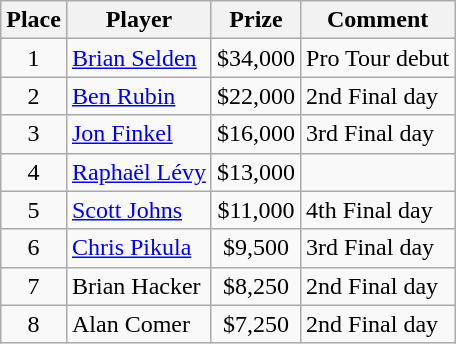<table class="wikitable">
<tr>
<th>Place</th>
<th>Player</th>
<th>Prize</th>
<th>Comment</th>
</tr>
<tr>
<td align=center>1</td>
<td> <a href='#'>Brian Selden</a></td>
<td align=center>$34,000</td>
<td>Pro Tour debut</td>
</tr>
<tr>
<td align=center>2</td>
<td> <a href='#'>Ben Rubin</a></td>
<td align=center>$22,000</td>
<td>2nd Final day</td>
</tr>
<tr>
<td align=center>3</td>
<td> <a href='#'>Jon Finkel</a></td>
<td align=center>$16,000</td>
<td>3rd Final day</td>
</tr>
<tr>
<td align=center>4</td>
<td> <a href='#'>Raphaël Lévy</a></td>
<td align=center>$13,000</td>
<td></td>
</tr>
<tr>
<td align=center>5</td>
<td> <a href='#'>Scott Johns</a></td>
<td align=center>$11,000</td>
<td>4th Final day</td>
</tr>
<tr>
<td align=center>6</td>
<td> <a href='#'>Chris Pikula</a></td>
<td align=center>$9,500</td>
<td>3rd Final day</td>
</tr>
<tr>
<td align=center>7</td>
<td> Brian Hacker</td>
<td align=center>$8,250</td>
<td>2nd Final day</td>
</tr>
<tr>
<td align=center>8</td>
<td> Alan Comer</td>
<td align=center>$7,250</td>
<td>2nd Final day</td>
</tr>
</table>
